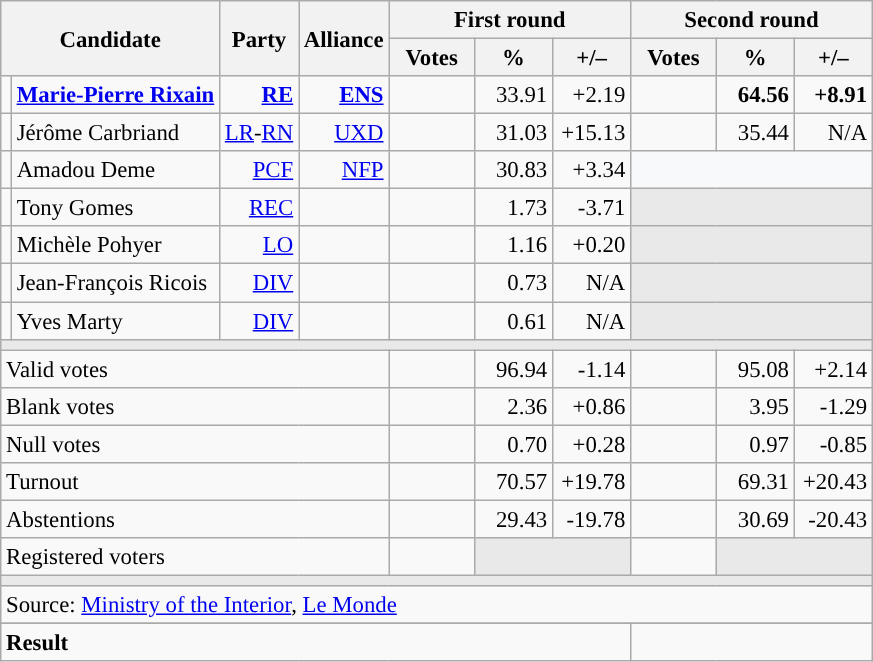<table class="wikitable" style="text-align:right;font-size:95%;">
<tr>
<th rowspan="2" colspan="2">Candidate</th>
<th rowspan="2">Party</th>
<th rowspan="2">Alliance</th>
<th colspan="3">First round</th>
<th colspan="3">Second round</th>
</tr>
<tr>
<th style="width:50px;">Votes</th>
<th style="width:45px;">%</th>
<th style="width:45px;">+/–</th>
<th style="width:50px;">Votes</th>
<th style="width:45px;">%</th>
<th style="width:45px;">+/–</th>
</tr>
<tr>
<td style="color:inherit;background:"></td>
<td style="text-align:left;"><strong><a href='#'>Marie-Pierre Rixain</a></strong></td>
<td><a href='#'><strong>RE</strong></a></td>
<td><a href='#'><strong>ENS</strong></a></td>
<td></td>
<td>33.91</td>
<td>+2.19</td>
<td><strong></strong></td>
<td><strong>64.56</strong></td>
<td><strong>+8.91</strong></td>
</tr>
<tr>
<td style="color:inherit;background:"></td>
<td style="text-align:left;">Jérôme Carbriand</td>
<td><a href='#'>LR</a>-<a href='#'>RN</a></td>
<td><a href='#'>UXD</a></td>
<td></td>
<td>31.03</td>
<td>+15.13</td>
<td></td>
<td>35.44</td>
<td>N/A</td>
</tr>
<tr>
<td style="color:inherit;background:"></td>
<td style="text-align:left;">Amadou Deme</td>
<td><a href='#'>PCF</a></td>
<td><a href='#'>NFP</a></td>
<td></td>
<td>30.83</td>
<td>+3.34</td>
<td colspan="3" style="background:#F8F9FA;"></td>
</tr>
<tr>
<td style="color:inherit;background:"></td>
<td style="text-align:left;">Tony Gomes</td>
<td><a href='#'>REC</a></td>
<td></td>
<td></td>
<td>1.73</td>
<td>-3.71</td>
<td colspan="3" style="background:#E9E9E9;"></td>
</tr>
<tr>
<td style="color:inherit;background:"></td>
<td style="text-align:left;">Michèle Pohyer</td>
<td><a href='#'>LO</a></td>
<td></td>
<td></td>
<td>1.16</td>
<td>+0.20</td>
<td colspan="3" style="background:#E9E9E9;"></td>
</tr>
<tr>
<td style="color:inherit;background:"></td>
<td style="text-align:left;">Jean-François Ricois</td>
<td><a href='#'>DIV</a></td>
<td></td>
<td></td>
<td>0.73</td>
<td>N/A</td>
<td colspan="3" style="background:#E9E9E9;"></td>
</tr>
<tr>
<td style="color:inherit;background:"></td>
<td style="text-align:left;">Yves Marty</td>
<td><a href='#'>DIV</a></td>
<td></td>
<td></td>
<td>0.61</td>
<td>N/A</td>
<td colspan="3" style="background:#E9E9E9;"></td>
</tr>
<tr>
<td colspan="10" style="background:#E9E9E9;"></td>
</tr>
<tr>
<td colspan="4" style="text-align:left;">Valid votes</td>
<td></td>
<td>96.94</td>
<td>-1.14</td>
<td></td>
<td>95.08</td>
<td>+2.14</td>
</tr>
<tr>
<td colspan="4" style="text-align:left;">Blank votes</td>
<td></td>
<td>2.36</td>
<td>+0.86</td>
<td></td>
<td>3.95</td>
<td>-1.29</td>
</tr>
<tr>
<td colspan="4" style="text-align:left;">Null votes</td>
<td></td>
<td>0.70</td>
<td>+0.28</td>
<td></td>
<td>0.97</td>
<td>-0.85</td>
</tr>
<tr>
<td colspan="4" style="text-align:left;">Turnout</td>
<td></td>
<td>70.57</td>
<td>+19.78</td>
<td></td>
<td>69.31</td>
<td>+20.43</td>
</tr>
<tr>
<td colspan="4" style="text-align:left;">Abstentions</td>
<td></td>
<td>29.43</td>
<td>-19.78</td>
<td></td>
<td>30.69</td>
<td>-20.43</td>
</tr>
<tr>
<td colspan="4" style="text-align:left;">Registered voters</td>
<td></td>
<td colspan="2" style="background:#E9E9E9;"></td>
<td></td>
<td colspan="2" style="background:#E9E9E9;"></td>
</tr>
<tr>
<td colspan="10" style="background:#E9E9E9;"></td>
</tr>
<tr>
<td colspan="10" style="text-align:left;">Source: <a href='#'>Ministry of the Interior</a>, <a href='#'>Le Monde</a></td>
</tr>
<tr>
</tr>
<tr style="font-weight:bold">
<td colspan="7" style="text-align:left;">Result</td>
<td colspan="7" style="background-color:"></td>
</tr>
</table>
